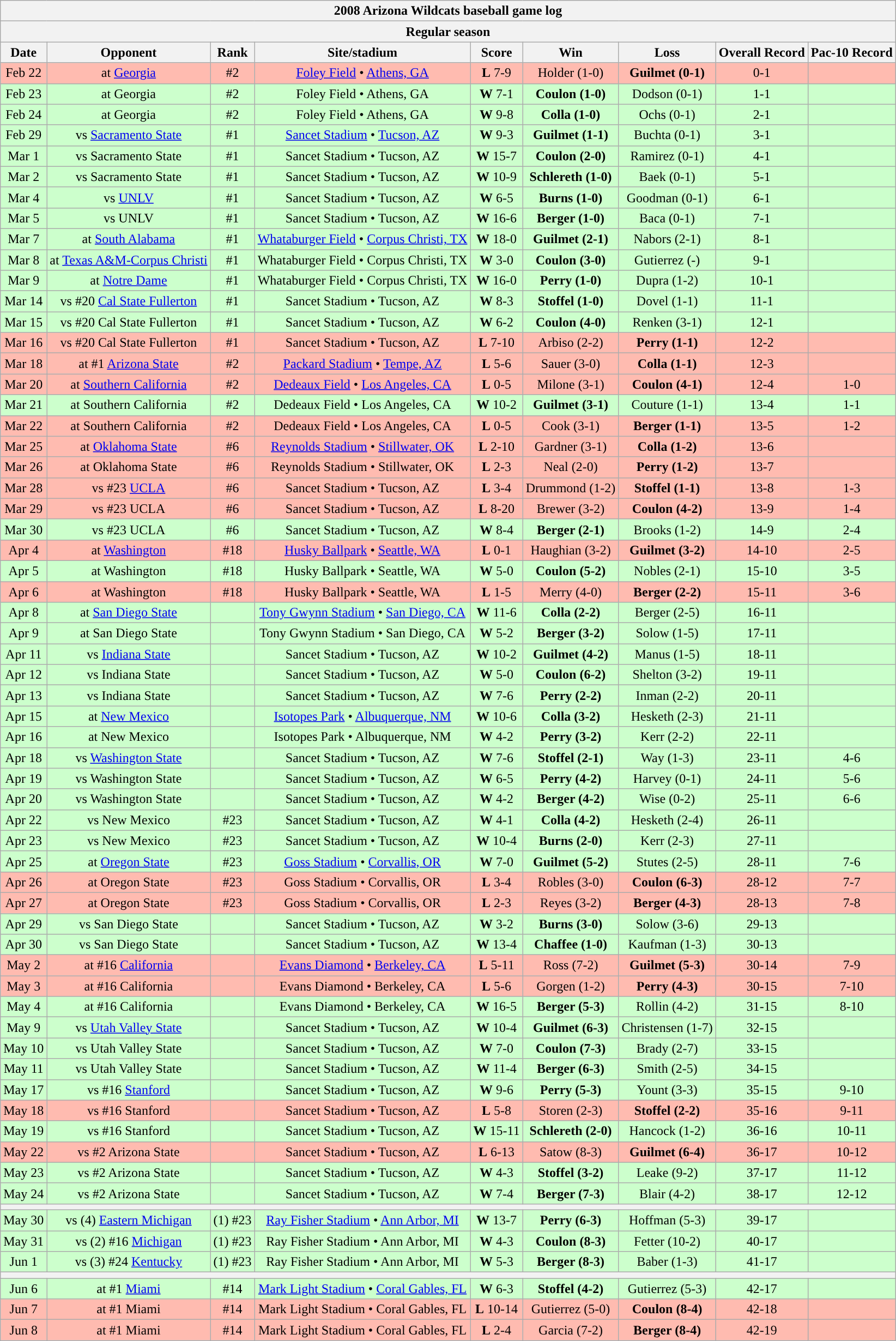<table class="wikitable">
<tr>
<th colspan="9">2008 Arizona Wildcats baseball game log</th>
</tr>
<tr>
<th colspan="9">Regular season</th>
</tr>
<tr>
<th>Date</th>
<th>Opponent</th>
<th>Rank</th>
<th>Site/stadium</th>
<th>Score</th>
<th>Win</th>
<th>Loss</th>
<th>Overall Record</th>
<th>Pac-10 Record</th>
</tr>
<tr align="center" bgcolor=ffbbb>
<td>Feb 22</td>
<td>at <a href='#'>Georgia</a></td>
<td>#2</td>
<td><a href='#'>Foley Field</a> • <a href='#'>Athens, GA</a></td>
<td><strong>L</strong> 7-9</td>
<td>Holder (1-0)</td>
<td><strong>Guilmet (0-1)</strong></td>
<td>0-1</td>
<td></td>
</tr>
<tr align="center" bgcolor=ccffcc>
<td>Feb 23</td>
<td>at Georgia</td>
<td>#2</td>
<td>Foley Field • Athens, GA</td>
<td><strong>W</strong> 7-1</td>
<td><strong>Coulon (1-0)</strong></td>
<td>Dodson (0-1)</td>
<td>1-1</td>
<td></td>
</tr>
<tr align="center" bgcolor=ccffcc>
<td>Feb 24</td>
<td>at Georgia</td>
<td>#2</td>
<td>Foley Field • Athens, GA</td>
<td><strong>W</strong> 9-8</td>
<td><strong>Colla (1-0)</strong></td>
<td>Ochs (0-1)</td>
<td>2-1</td>
<td></td>
</tr>
<tr align="center" bgcolor=ccffcc>
<td>Feb 29</td>
<td>vs <a href='#'>Sacramento State</a></td>
<td>#1</td>
<td><a href='#'>Sancet Stadium</a> • <a href='#'>Tucson, AZ</a></td>
<td><strong>W</strong> 9-3</td>
<td><strong>Guilmet (1-1)</strong></td>
<td>Buchta (0-1)</td>
<td>3-1</td>
<td></td>
</tr>
<tr align="center" bgcolor=ccffcc>
<td>Mar 1</td>
<td>vs Sacramento State</td>
<td>#1</td>
<td>Sancet Stadium • Tucson, AZ</td>
<td><strong>W</strong> 15-7</td>
<td><strong>Coulon (2-0)</strong></td>
<td>Ramirez (0-1)</td>
<td>4-1</td>
<td></td>
</tr>
<tr align="center" bgcolor=ccffcc>
<td>Mar 2</td>
<td>vs Sacramento State</td>
<td>#1</td>
<td>Sancet Stadium • Tucson, AZ</td>
<td><strong>W</strong> 10-9</td>
<td><strong>Schlereth (1-0)</strong></td>
<td>Baek (0-1)</td>
<td>5-1</td>
<td></td>
</tr>
<tr align="center" bgcolor=ccffcc>
<td>Mar 4</td>
<td>vs <a href='#'>UNLV</a></td>
<td>#1</td>
<td>Sancet Stadium • Tucson, AZ</td>
<td><strong>W</strong> 6-5</td>
<td><strong>Burns (1-0)</strong></td>
<td>Goodman (0-1)</td>
<td>6-1</td>
<td></td>
</tr>
<tr align="center" bgcolor=ccffcc>
<td>Mar 5</td>
<td>vs UNLV</td>
<td>#1</td>
<td>Sancet Stadium • Tucson, AZ</td>
<td><strong>W</strong> 16-6</td>
<td><strong>Berger (1-0)</strong></td>
<td>Baca (0-1)</td>
<td>7-1</td>
<td></td>
</tr>
<tr align="center" bgcolor=ccffcc>
<td>Mar 7</td>
<td>at <a href='#'>South Alabama</a></td>
<td>#1</td>
<td><a href='#'>Whataburger Field</a> • <a href='#'>Corpus Christi, TX</a></td>
<td><strong>W</strong> 18-0</td>
<td><strong>Guilmet (2-1)</strong></td>
<td>Nabors (2-1)</td>
<td>8-1</td>
<td></td>
</tr>
<tr align="center" bgcolor=ccffcc>
<td>Mar 8</td>
<td>at <a href='#'>Texas A&M-Corpus Christi</a></td>
<td>#1</td>
<td>Whataburger Field • Corpus Christi, TX</td>
<td><strong>W</strong> 3-0</td>
<td><strong>Coulon (3-0)</strong></td>
<td>Gutierrez (-)</td>
<td>9-1</td>
<td></td>
</tr>
<tr align="center" bgcolor=ccffcc>
<td>Mar 9</td>
<td>at <a href='#'>Notre Dame</a></td>
<td>#1</td>
<td>Whataburger Field • Corpus Christi, TX</td>
<td><strong>W</strong> 16-0</td>
<td><strong>Perry (1-0)</strong></td>
<td>Dupra (1-2)</td>
<td>10-1</td>
<td></td>
</tr>
<tr align="center" bgcolor=ccffcc>
<td>Mar 14</td>
<td>vs #20 <a href='#'>Cal State Fullerton</a></td>
<td>#1</td>
<td>Sancet Stadium • Tucson, AZ</td>
<td><strong>W</strong> 8-3</td>
<td><strong>Stoffel (1-0)</strong></td>
<td>Dovel (1-1)</td>
<td>11-1</td>
<td></td>
</tr>
<tr align="center" bgcolor=ccffcc>
<td>Mar 15</td>
<td>vs #20 Cal State Fullerton</td>
<td>#1</td>
<td>Sancet Stadium • Tucson, AZ</td>
<td><strong>W</strong> 6-2</td>
<td><strong>Coulon (4-0)</strong></td>
<td>Renken (3-1)</td>
<td>12-1</td>
<td></td>
</tr>
<tr align="center" bgcolor=ffbbb>
<td>Mar 16</td>
<td>vs #20 Cal State Fullerton</td>
<td>#1</td>
<td>Sancet Stadium • Tucson, AZ</td>
<td><strong>L</strong> 7-10</td>
<td>Arbiso (2-2)</td>
<td><strong>Perry (1-1)</strong></td>
<td>12-2</td>
<td></td>
</tr>
<tr align="center" bgcolor=ffbbb>
<td>Mar 18</td>
<td>at #1 <a href='#'>Arizona State</a></td>
<td>#2</td>
<td><a href='#'>Packard Stadium</a> • <a href='#'>Tempe, AZ</a></td>
<td><strong>L</strong> 5-6</td>
<td>Sauer (3-0)</td>
<td><strong>Colla (1-1)</strong></td>
<td>12-3</td>
<td></td>
</tr>
<tr align="center" bgcolor=ffbbb>
<td>Mar 20</td>
<td>at <a href='#'>Southern California</a></td>
<td>#2</td>
<td><a href='#'>Dedeaux Field</a> • <a href='#'>Los Angeles, CA</a></td>
<td><strong>L</strong> 0-5</td>
<td>Milone (3-1)</td>
<td><strong>Coulon (4-1)</strong></td>
<td>12-4</td>
<td>1-0</td>
</tr>
<tr align="center" bgcolor=ccffcc>
<td>Mar 21</td>
<td>at Southern California</td>
<td>#2</td>
<td>Dedeaux Field • Los Angeles, CA</td>
<td><strong>W</strong> 10-2</td>
<td><strong>Guilmet (3-1)</strong></td>
<td>Couture (1-1)</td>
<td>13-4</td>
<td>1-1</td>
</tr>
<tr align="center" bgcolor=ffbbb>
<td>Mar 22</td>
<td>at Southern California</td>
<td>#2</td>
<td>Dedeaux Field • Los Angeles, CA</td>
<td><strong>L</strong> 0-5</td>
<td>Cook (3-1)</td>
<td><strong>Berger (1-1)</strong></td>
<td>13-5</td>
<td>1-2</td>
</tr>
<tr align="center" bgcolor=ffbbb>
<td>Mar 25</td>
<td>at <a href='#'>Oklahoma State</a></td>
<td>#6</td>
<td><a href='#'>Reynolds Stadium</a> • <a href='#'>Stillwater, OK</a></td>
<td><strong>L</strong> 2-10</td>
<td>Gardner (3-1)</td>
<td><strong>Colla (1-2)</strong></td>
<td>13-6</td>
<td></td>
</tr>
<tr align="center" bgcolor=ffbbb>
<td>Mar 26</td>
<td>at Oklahoma State</td>
<td>#6</td>
<td>Reynolds Stadium • Stillwater, OK</td>
<td><strong>L</strong> 2-3</td>
<td>Neal (2-0)</td>
<td><strong>Perry (1-2)</strong></td>
<td>13-7</td>
<td></td>
</tr>
<tr align="center" bgcolor=ffbbb>
<td>Mar 28</td>
<td>vs #23 <a href='#'>UCLA</a></td>
<td>#6</td>
<td>Sancet Stadium • Tucson, AZ</td>
<td><strong>L</strong> 3-4</td>
<td>Drummond (1-2)</td>
<td><strong>Stoffel (1-1)</strong></td>
<td>13-8</td>
<td>1-3</td>
</tr>
<tr align="center" bgcolor=ffbbb>
<td>Mar 29</td>
<td>vs #23 UCLA</td>
<td>#6</td>
<td>Sancet Stadium • Tucson, AZ</td>
<td><strong>L</strong> 8-20</td>
<td>Brewer (3-2)</td>
<td><strong>Coulon (4-2)</strong></td>
<td>13-9</td>
<td>1-4</td>
</tr>
<tr align="center" bgcolor=ccffcc>
<td>Mar 30</td>
<td>vs #23 UCLA</td>
<td>#6</td>
<td>Sancet Stadium • Tucson, AZ</td>
<td><strong>W</strong> 8-4</td>
<td><strong>Berger (2-1)</strong></td>
<td>Brooks (1-2)</td>
<td>14-9</td>
<td>2-4</td>
</tr>
<tr align="center" bgcolor=ffbbb>
<td>Apr 4</td>
<td>at <a href='#'>Washington</a></td>
<td>#18</td>
<td><a href='#'>Husky Ballpark</a> • <a href='#'>Seattle, WA</a></td>
<td><strong>L</strong> 0-1</td>
<td>Haughian (3-2)</td>
<td><strong>Guilmet (3-2)</strong></td>
<td>14-10</td>
<td>2-5</td>
</tr>
<tr align="center" bgcolor=ccffcc>
<td>Apr 5</td>
<td>at Washington</td>
<td>#18</td>
<td>Husky Ballpark • Seattle, WA</td>
<td><strong>W</strong> 5-0</td>
<td><strong>Coulon (5-2)</strong></td>
<td>Nobles (2-1)</td>
<td>15-10</td>
<td>3-5</td>
</tr>
<tr align="center" bgcolor=ffbbb>
<td>Apr 6</td>
<td>at Washington</td>
<td>#18</td>
<td>Husky Ballpark • Seattle, WA</td>
<td><strong>L</strong> 1-5</td>
<td>Merry (4-0)</td>
<td><strong>Berger (2-2)</strong></td>
<td>15-11</td>
<td>3-6</td>
</tr>
<tr align="center" bgcolor=ccffcc>
<td>Apr 8</td>
<td>at <a href='#'>San Diego State</a></td>
<td></td>
<td><a href='#'>Tony Gwynn Stadium</a> • <a href='#'>San Diego, CA</a></td>
<td><strong>W</strong> 11-6</td>
<td><strong>Colla (2-2)</strong></td>
<td>Berger (2-5)</td>
<td>16-11</td>
<td></td>
</tr>
<tr align="center" bgcolor=ccffcc>
<td>Apr 9</td>
<td>at San Diego State</td>
<td></td>
<td>Tony Gwynn Stadium • San Diego, CA</td>
<td><strong>W</strong> 5-2</td>
<td><strong>Berger (3-2)</strong></td>
<td>Solow (1-5)</td>
<td>17-11</td>
<td></td>
</tr>
<tr align="center" bgcolor=ccffcc>
<td>Apr 11</td>
<td>vs <a href='#'>Indiana State</a></td>
<td></td>
<td>Sancet Stadium • Tucson, AZ</td>
<td><strong>W</strong> 10-2</td>
<td><strong>Guilmet (4-2)</strong></td>
<td>Manus (1-5)</td>
<td>18-11</td>
<td></td>
</tr>
<tr align="center" bgcolor=ccffcc>
<td>Apr 12</td>
<td>vs Indiana State</td>
<td></td>
<td>Sancet Stadium • Tucson, AZ</td>
<td><strong>W</strong> 5-0</td>
<td><strong>Coulon (6-2)</strong></td>
<td>Shelton (3-2)</td>
<td>19-11</td>
<td></td>
</tr>
<tr align="center" bgcolor=ccffcc>
<td>Apr 13</td>
<td>vs Indiana State</td>
<td></td>
<td>Sancet Stadium • Tucson, AZ</td>
<td><strong>W</strong> 7-6</td>
<td><strong>Perry (2-2)</strong></td>
<td>Inman (2-2)</td>
<td>20-11</td>
<td></td>
</tr>
<tr align="center" bgcolor=ccffcc>
<td>Apr 15</td>
<td>at <a href='#'>New Mexico</a></td>
<td></td>
<td><a href='#'>Isotopes Park</a> • <a href='#'>Albuquerque, NM</a></td>
<td><strong>W</strong> 10-6</td>
<td><strong>Colla (3-2)</strong></td>
<td>Hesketh (2-3)</td>
<td>21-11</td>
<td></td>
</tr>
<tr align="center" bgcolor=ccffcc>
<td>Apr 16</td>
<td>at New Mexico</td>
<td></td>
<td>Isotopes Park • Albuquerque, NM</td>
<td><strong>W</strong> 4-2</td>
<td><strong>Perry (3-2)</strong></td>
<td>Kerr (2-2)</td>
<td>22-11</td>
<td></td>
</tr>
<tr align="center" bgcolor=ccffcc>
<td>Apr 18</td>
<td>vs <a href='#'>Washington State</a></td>
<td></td>
<td>Sancet Stadium • Tucson, AZ</td>
<td><strong>W</strong> 7-6</td>
<td><strong>Stoffel (2-1)</strong></td>
<td>Way (1-3)</td>
<td>23-11</td>
<td>4-6</td>
</tr>
<tr align="center" bgcolor=ccffcc>
<td>Apr 19</td>
<td>vs Washington State</td>
<td></td>
<td>Sancet Stadium • Tucson, AZ</td>
<td><strong>W</strong> 6-5</td>
<td><strong>Perry (4-2)</strong></td>
<td>Harvey (0-1)</td>
<td>24-11</td>
<td>5-6</td>
</tr>
<tr align="center" bgcolor=ccffcc>
<td>Apr 20</td>
<td>vs Washington State</td>
<td></td>
<td>Sancet Stadium • Tucson, AZ</td>
<td><strong>W</strong> 4-2</td>
<td><strong>Berger (4-2)</strong></td>
<td>Wise (0-2)</td>
<td>25-11</td>
<td>6-6</td>
</tr>
<tr align="center" bgcolor=ccffcc>
<td>Apr 22</td>
<td>vs New Mexico</td>
<td>#23</td>
<td>Sancet Stadium • Tucson, AZ</td>
<td><strong>W</strong> 4-1</td>
<td><strong>Colla (4-2)</strong></td>
<td>Hesketh (2-4)</td>
<td>26-11</td>
<td></td>
</tr>
<tr align="center" bgcolor=ccffcc>
<td>Apr 23</td>
<td>vs New Mexico</td>
<td>#23</td>
<td>Sancet Stadium • Tucson, AZ</td>
<td><strong>W</strong> 10-4</td>
<td><strong>Burns (2-0)</strong></td>
<td>Kerr (2-3)</td>
<td>27-11</td>
<td></td>
</tr>
<tr align="center" bgcolor=ccffcc>
<td>Apr 25</td>
<td>at <a href='#'>Oregon State</a></td>
<td>#23</td>
<td><a href='#'>Goss Stadium</a> • <a href='#'>Corvallis, OR</a></td>
<td><strong>W</strong> 7-0</td>
<td><strong>Guilmet (5-2)</strong></td>
<td>Stutes (2-5)</td>
<td>28-11</td>
<td>7-6</td>
</tr>
<tr align="center" bgcolor=ffbbb>
<td>Apr 26</td>
<td>at Oregon State</td>
<td>#23</td>
<td>Goss Stadium • Corvallis, OR</td>
<td><strong>L</strong> 3-4</td>
<td>Robles (3-0)</td>
<td><strong>Coulon (6-3)</strong></td>
<td>28-12</td>
<td>7-7</td>
</tr>
<tr align="center" bgcolor=ffbbb>
<td>Apr 27</td>
<td>at Oregon State</td>
<td>#23</td>
<td>Goss Stadium • Corvallis, OR</td>
<td><strong>L</strong> 2-3</td>
<td>Reyes (3-2)</td>
<td><strong>Berger (4-3)</strong></td>
<td>28-13</td>
<td>7-8</td>
</tr>
<tr align="center" bgcolor=ccffcc>
<td>Apr 29</td>
<td>vs San Diego State</td>
<td></td>
<td>Sancet Stadium • Tucson, AZ</td>
<td><strong>W</strong> 3-2</td>
<td><strong>Burns (3-0)</strong></td>
<td>Solow (3-6)</td>
<td>29-13</td>
<td></td>
</tr>
<tr align="center" bgcolor=ccffcc>
<td>Apr 30</td>
<td>vs San Diego State</td>
<td></td>
<td>Sancet Stadium • Tucson, AZ</td>
<td><strong>W</strong> 13-4</td>
<td><strong>Chaffee (1-0)</strong></td>
<td>Kaufman (1-3)</td>
<td>30-13</td>
<td></td>
</tr>
<tr align="center" bgcolor=ffbbb>
<td>May 2</td>
<td>at #16 <a href='#'>California</a></td>
<td></td>
<td><a href='#'>Evans Diamond</a> • <a href='#'>Berkeley, CA</a></td>
<td><strong>L</strong> 5-11</td>
<td>Ross (7-2)</td>
<td><strong>Guilmet (5-3)</strong></td>
<td>30-14</td>
<td>7-9</td>
</tr>
<tr align="center" bgcolor=ffbbb>
<td>May 3</td>
<td>at #16 California</td>
<td></td>
<td>Evans Diamond • Berkeley, CA</td>
<td><strong>L</strong> 5-6</td>
<td>Gorgen (1-2)</td>
<td><strong>Perry (4-3)</strong></td>
<td>30-15</td>
<td>7-10</td>
</tr>
<tr align="center" bgcolor=ccffcc>
<td>May 4</td>
<td>at #16 California</td>
<td></td>
<td>Evans Diamond • Berkeley, CA</td>
<td><strong>W</strong> 16-5</td>
<td><strong>Berger (5-3)</strong></td>
<td>Rollin (4-2)</td>
<td>31-15</td>
<td>8-10</td>
</tr>
<tr align="center" bgcolor=ccffcc>
<td>May 9</td>
<td>vs <a href='#'>Utah Valley State</a></td>
<td></td>
<td>Sancet Stadium • Tucson, AZ</td>
<td><strong>W</strong> 10-4</td>
<td><strong>Guilmet (6-3)</strong></td>
<td>Christensen (1-7)</td>
<td>32-15</td>
<td></td>
</tr>
<tr align="center" bgcolor=ccffcc>
<td>May 10</td>
<td>vs Utah Valley State</td>
<td></td>
<td>Sancet Stadium • Tucson, AZ</td>
<td><strong>W</strong> 7-0</td>
<td><strong>Coulon (7-3)</strong></td>
<td>Brady (2-7)</td>
<td>33-15</td>
<td></td>
</tr>
<tr align="center" bgcolor=ccffcc>
<td>May 11</td>
<td>vs Utah Valley State</td>
<td></td>
<td>Sancet Stadium • Tucson, AZ</td>
<td><strong>W</strong> 11-4</td>
<td><strong>Berger (6-3)</strong></td>
<td>Smith (2-5)</td>
<td>34-15</td>
<td></td>
</tr>
<tr align="center" bgcolor=ccffcc>
<td>May 17</td>
<td>vs #16 <a href='#'>Stanford</a></td>
<td></td>
<td>Sancet Stadium • Tucson, AZ</td>
<td><strong>W</strong> 9-6</td>
<td><strong>Perry (5-3)</strong></td>
<td>Yount (3-3)</td>
<td>35-15</td>
<td>9-10</td>
</tr>
<tr align="center" bgcolor=ffbbb>
<td>May 18</td>
<td>vs #16 Stanford</td>
<td></td>
<td>Sancet Stadium • Tucson, AZ</td>
<td><strong>L</strong> 5-8</td>
<td>Storen (2-3)</td>
<td><strong>Stoffel (2-2)</strong></td>
<td>35-16</td>
<td>9-11</td>
</tr>
<tr " align="center" bgcolor=ccffcc>
<td>May 19</td>
<td>vs #16 Stanford</td>
<td></td>
<td>Sancet Stadium • Tucson, AZ</td>
<td><strong>W</strong> 15-11</td>
<td><strong>Schlereth (2-0)</strong></td>
<td>Hancock (1-2)</td>
<td>36-16</td>
<td>10-11</td>
</tr>
<tr align="center" bgcolor=ffbbb>
<td>May 22</td>
<td>vs #2 Arizona State</td>
<td></td>
<td>Sancet Stadium • Tucson, AZ</td>
<td><strong>L</strong> 6-13</td>
<td>Satow (8-3)</td>
<td><strong>Guilmet (6-4)</strong></td>
<td>36-17</td>
<td>10-12</td>
</tr>
<tr align="center" bgcolor=ccffcc>
<td>May 23</td>
<td>vs #2 Arizona State</td>
<td></td>
<td>Sancet Stadium • Tucson, AZ</td>
<td><strong>W</strong> 4-3</td>
<td><strong>Stoffel (3-2)</strong></td>
<td>Leake (9-2)</td>
<td>37-17</td>
<td>11-12</td>
</tr>
<tr align="center" bgcolor=ccffcc>
<td>May 24</td>
<td>vs #2 Arizona State</td>
<td></td>
<td>Sancet Stadium • Tucson, AZ</td>
<td><strong>W</strong> 7-4</td>
<td><strong>Berger (7-3)</strong></td>
<td>Blair (4-2)</td>
<td>38-17</td>
<td>12-12</td>
</tr>
<tr>
<th colspan="9"><a href='#'></a></th>
</tr>
<tr align="center" bgcolor=ccffcc>
<td>May 30</td>
<td>vs (4) <a href='#'>Eastern Michigan</a></td>
<td>(1) #23</td>
<td><a href='#'>Ray Fisher Stadium</a> • <a href='#'>Ann Arbor, MI</a></td>
<td><strong>W</strong> 13-7</td>
<td><strong>Perry (6-3)</strong></td>
<td>Hoffman (5-3)</td>
<td>39-17</td>
<td></td>
</tr>
<tr align="center" bgcolor=ccffcc>
<td>May 31</td>
<td>vs (2) #16 <a href='#'>Michigan</a></td>
<td>(1) #23</td>
<td>Ray Fisher Stadium • Ann Arbor, MI</td>
<td><strong>W</strong> 4-3</td>
<td><strong>Coulon (8-3)</strong></td>
<td>Fetter (10-2)</td>
<td>40-17</td>
<td></td>
</tr>
<tr align="center" bgcolor=ccffcc>
<td>Jun 1</td>
<td>vs (3) #24 <a href='#'>Kentucky</a></td>
<td>(1) #23</td>
<td>Ray Fisher Stadium • Ann Arbor, MI</td>
<td><strong>W</strong> 5-3</td>
<td><strong>Berger (8-3)</strong></td>
<td>Baber (1-3)</td>
<td>41-17</td>
<td></td>
</tr>
<tr>
<th colspan="9"><a href='#'></a></th>
</tr>
<tr align="center" bgcolor=ccffcc>
<td>Jun 6</td>
<td>at #1 <a href='#'>Miami</a></td>
<td>#14</td>
<td><a href='#'>Mark Light Stadium</a> • <a href='#'>Coral Gables, FL</a></td>
<td><strong>W</strong> 6-3</td>
<td><strong>Stoffel (4-2)</strong></td>
<td>Gutierrez (5-3)</td>
<td>42-17</td>
<td></td>
</tr>
<tr align="center" bgcolor=ffbbb>
<td>Jun 7</td>
<td>at #1 Miami</td>
<td>#14</td>
<td>Mark Light Stadium • Coral Gables, FL</td>
<td><strong>L</strong> 10-14</td>
<td>Gutierrez (5-0)</td>
<td><strong>Coulon (8-4)</strong></td>
<td>42-18</td>
<td></td>
</tr>
<tr align="center" bgcolor=ffbbb>
<td>Jun 8</td>
<td>at #1 Miami</td>
<td>#14</td>
<td>Mark Light Stadium • Coral Gables, FL</td>
<td><strong>L</strong> 2-4</td>
<td>Garcia (7-2)</td>
<td><strong>Berger (8-4)</strong></td>
<td>42-19</td>
<td></td>
</tr>
</table>
